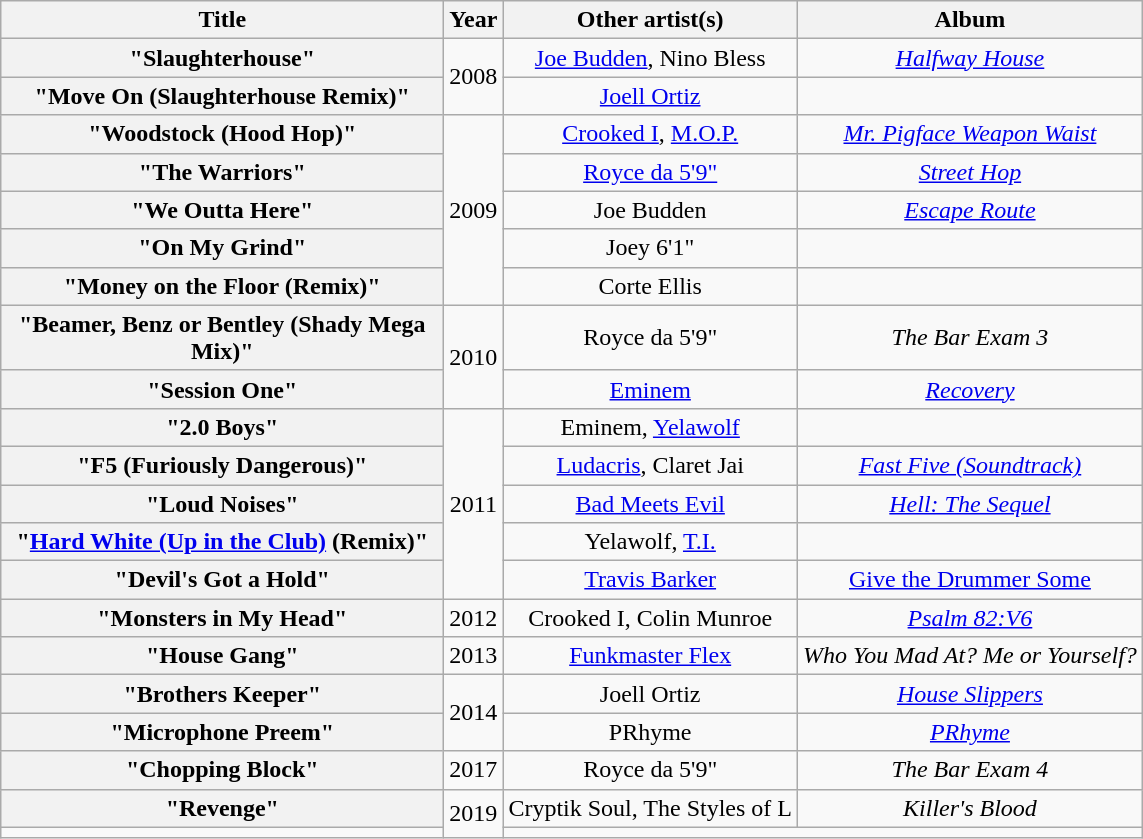<table class="wikitable plainrowheaders" style="text-align:center;">
<tr>
<th scope="col" style="width:18em;">Title</th>
<th scope="col">Year</th>
<th scope="col">Other artist(s)</th>
<th scope="col">Album</th>
</tr>
<tr>
<th scope="row">"Slaughterhouse"</th>
<td rowspan="2">2008</td>
<td><a href='#'>Joe Budden</a>, Nino Bless</td>
<td><em><a href='#'>Halfway House</a></em></td>
</tr>
<tr>
<th scope="row">"Move On (Slaughterhouse Remix)"</th>
<td><a href='#'>Joell Ortiz</a></td>
<td></td>
</tr>
<tr>
<th scope="row">"Woodstock (Hood Hop)"</th>
<td rowspan="5">2009</td>
<td><a href='#'>Crooked I</a>, <a href='#'>M.O.P.</a></td>
<td><em><a href='#'>Mr. Pigface Weapon Waist</a></em></td>
</tr>
<tr>
<th scope="row">"The Warriors"</th>
<td><a href='#'>Royce da 5'9"</a></td>
<td><em><a href='#'>Street Hop</a></em></td>
</tr>
<tr>
<th scope="row">"We Outta Here"</th>
<td>Joe Budden</td>
<td><em><a href='#'>Escape Route</a></em></td>
</tr>
<tr>
<th scope="row">"On My Grind"</th>
<td>Joey 6'1"</td>
<td></td>
</tr>
<tr>
<th scope="row">"Money on the Floor (Remix)"</th>
<td>Corte Ellis</td>
<td></td>
</tr>
<tr>
<th scope="row">"Beamer, Benz or Bentley (Shady Mega Mix)"</th>
<td rowspan="2">2010</td>
<td>Royce da 5'9"</td>
<td><em>The Bar Exam 3</em></td>
</tr>
<tr>
<th scope="row">"Session One"</th>
<td><a href='#'>Eminem</a></td>
<td><em><a href='#'>Recovery</a></em></td>
</tr>
<tr>
<th scope="row">"2.0 Boys"</th>
<td rowspan="5">2011</td>
<td>Eminem, <a href='#'>Yelawolf</a></td>
<td></td>
</tr>
<tr>
<th scope="row">"F5 (Furiously Dangerous)"</th>
<td><a href='#'>Ludacris</a>, Claret Jai</td>
<td><em><a href='#'>Fast Five (Soundtrack)</a></em></td>
</tr>
<tr>
<th scope="row">"Loud Noises"</th>
<td><a href='#'>Bad Meets Evil</a></td>
<td><em><a href='#'>Hell: The Sequel</a></em></td>
</tr>
<tr>
<th scope="row">"<a href='#'>Hard White (Up in the Club)</a> (Remix)"</th>
<td>Yelawolf, <a href='#'>T.I.</a></td>
<td></td>
</tr>
<tr>
<th scope="row">"Devil's Got a Hold"</th>
<td><a href='#'>Travis Barker</a></td>
<td><a href='#'>Give the Drummer Some</a></td>
</tr>
<tr>
<th scope="row">"Monsters in My Head"</th>
<td>2012</td>
<td>Crooked I, Colin Munroe</td>
<td><em><a href='#'>Psalm 82:V6</a></em></td>
</tr>
<tr>
<th scope="row">"House Gang"</th>
<td>2013</td>
<td><a href='#'>Funkmaster Flex</a></td>
<td><em>Who You Mad At? Me or Yourself?</em></td>
</tr>
<tr>
<th scope="row">"Brothers Keeper"</th>
<td rowspan="2">2014</td>
<td>Joell Ortiz</td>
<td><em><a href='#'>House Slippers</a></em></td>
</tr>
<tr>
<th scope="row">"Microphone Preem"</th>
<td>PRhyme</td>
<td><em><a href='#'>PRhyme</a></em></td>
</tr>
<tr>
<th scope="row">"Chopping Block"</th>
<td rowspan="1">2017</td>
<td>Royce da 5'9"</td>
<td><em>The Bar Exam 4</em></td>
</tr>
<tr>
<th scope="row">"Revenge"</th>
<td rowspan="2">2019</td>
<td>Cryptik Soul, The Styles of L</td>
<td><em>Killer's Blood</em></td>
</tr>
<tr>
<td></td>
</tr>
</table>
